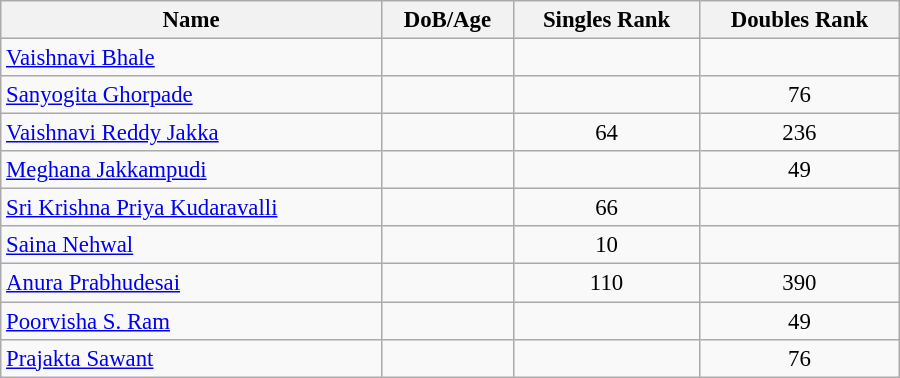<table class="wikitable"  style="width:600px; font-size:95%;">
<tr>
<th align="left">Name</th>
<th align="left">DoB/Age</th>
<th align="left">Singles Rank</th>
<th align="left">Doubles Rank</th>
</tr>
<tr>
<td><a href='#'>Vaishnavi Bhale</a></td>
<td></td>
<td align="center"></td>
<td align="center"></td>
</tr>
<tr>
<td><a href='#'>Sanyogita Ghorpade</a></td>
<td></td>
<td align="center"></td>
<td align="center">76</td>
</tr>
<tr>
<td><a href='#'>Vaishnavi Reddy Jakka</a></td>
<td></td>
<td align="center">64</td>
<td align="center">236</td>
</tr>
<tr>
<td><a href='#'>Meghana Jakkampudi</a></td>
<td></td>
<td align="center"></td>
<td align="center">49</td>
</tr>
<tr>
<td><a href='#'>Sri Krishna Priya Kudaravalli</a></td>
<td></td>
<td align="center">66</td>
<td align="center"></td>
</tr>
<tr>
<td><a href='#'>Saina Nehwal</a></td>
<td></td>
<td align="center">10</td>
<td align="center"></td>
</tr>
<tr>
<td><a href='#'>Anura Prabhudesai</a></td>
<td></td>
<td align="center">110</td>
<td align="center">390</td>
</tr>
<tr>
<td><a href='#'>Poorvisha S. Ram</a></td>
<td></td>
<td align="center"></td>
<td align="center">49</td>
</tr>
<tr>
<td><a href='#'>Prajakta Sawant</a></td>
<td></td>
<td align="center"></td>
<td align="center">76</td>
</tr>
</table>
